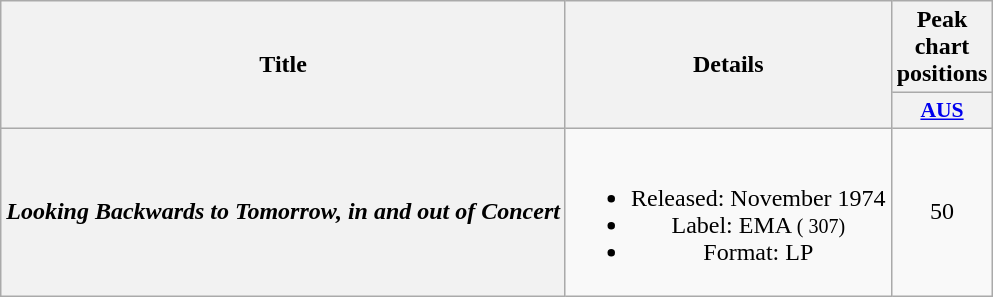<table class="wikitable plainrowheaders" style="text-align:center;" border="1">
<tr>
<th scope="col" rowspan="2">Title</th>
<th scope="col" rowspan="2">Details</th>
<th scope="col" colspan="1">Peak chart positions</th>
</tr>
<tr>
<th scope="col" style="width:3em;font-size:90%;"><a href='#'>AUS</a><br></th>
</tr>
<tr>
<th scope="row"><em>Looking Backwards to Tomorrow, in and out of Concert</em></th>
<td><br><ul><li>Released: November 1974</li><li>Label: EMA <small>( 307)</small></li><li>Format: LP</li></ul></td>
<td>50</td>
</tr>
</table>
